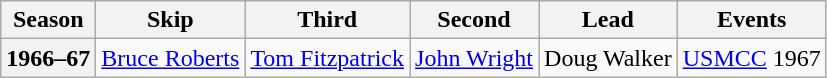<table class="wikitable">
<tr>
<th scope="col">Season</th>
<th scope="col">Skip</th>
<th scope="col">Third</th>
<th scope="col">Second</th>
<th scope="col">Lead</th>
<th scope="col">Events</th>
</tr>
<tr>
<th scope="row">1966–67</th>
<td><a href='#'>Bruce Roberts</a></td>
<td><a href='#'>Tom Fitzpatrick</a></td>
<td><a href='#'>John Wright</a></td>
<td>Doug Walker</td>
<td><a href='#'>USMCC</a> 1967 <br> </td>
</tr>
</table>
